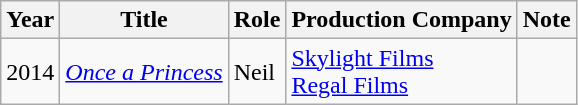<table class="wikitable">
<tr>
<th>Year</th>
<th>Title</th>
<th>Role</th>
<th>Production Company</th>
<th>Note</th>
</tr>
<tr>
<td>2014</td>
<td><em><a href='#'>Once a Princess</a></em></td>
<td>Neil</td>
<td><a href='#'>Skylight Films</a><br><a href='#'>Regal Films</a></td>
<td></td>
</tr>
</table>
